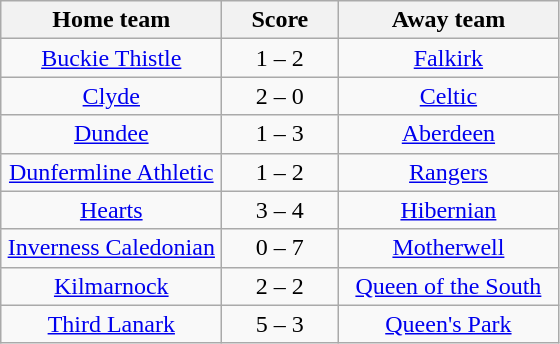<table class="wikitable" style="text-align: center">
<tr>
<th width=140>Home team</th>
<th width=70>Score</th>
<th width=140>Away team</th>
</tr>
<tr>
<td><a href='#'>Buckie Thistle</a></td>
<td>1 – 2</td>
<td><a href='#'>Falkirk</a></td>
</tr>
<tr>
<td><a href='#'>Clyde</a></td>
<td>2 – 0</td>
<td><a href='#'>Celtic</a></td>
</tr>
<tr>
<td><a href='#'>Dundee</a></td>
<td>1 – 3</td>
<td><a href='#'>Aberdeen</a></td>
</tr>
<tr>
<td><a href='#'>Dunfermline Athletic</a></td>
<td>1 – 2</td>
<td><a href='#'>Rangers</a></td>
</tr>
<tr>
<td><a href='#'>Hearts</a></td>
<td>3 – 4</td>
<td><a href='#'>Hibernian</a></td>
</tr>
<tr>
<td><a href='#'>Inverness Caledonian</a></td>
<td>0 – 7</td>
<td><a href='#'>Motherwell</a></td>
</tr>
<tr>
<td><a href='#'>Kilmarnock</a></td>
<td>2 – 2</td>
<td><a href='#'>Queen of the South</a></td>
</tr>
<tr>
<td><a href='#'>Third Lanark</a></td>
<td>5 – 3</td>
<td><a href='#'>Queen's Park</a></td>
</tr>
</table>
